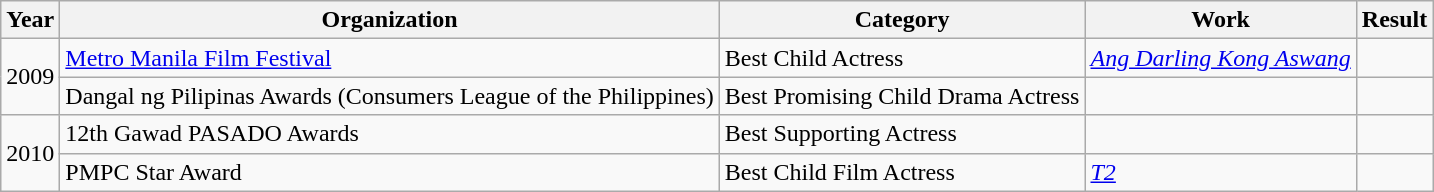<table class= "wikitable">
<tr>
<th>Year</th>
<th>Organization</th>
<th>Category</th>
<th>Work</th>
<th>Result</th>
</tr>
<tr>
<td rowspan="2">2009</td>
<td><a href='#'>Metro Manila Film Festival</a></td>
<td>Best Child Actress</td>
<td><em><a href='#'>Ang Darling Kong Aswang</a></em></td>
<td></td>
</tr>
<tr>
<td>Dangal ng Pilipinas Awards (Consumers League of the Philippines)</td>
<td>Best Promising Child Drama Actress</td>
<td></td>
<td></td>
</tr>
<tr>
<td rowspan="2">2010</td>
<td>12th Gawad PASADO Awards</td>
<td>Best Supporting Actress</td>
<td></td>
<td></td>
</tr>
<tr>
<td>PMPC Star Award</td>
<td>Best Child Film Actress</td>
<td><em><a href='#'>T2</a></em></td>
<td></td>
</tr>
</table>
